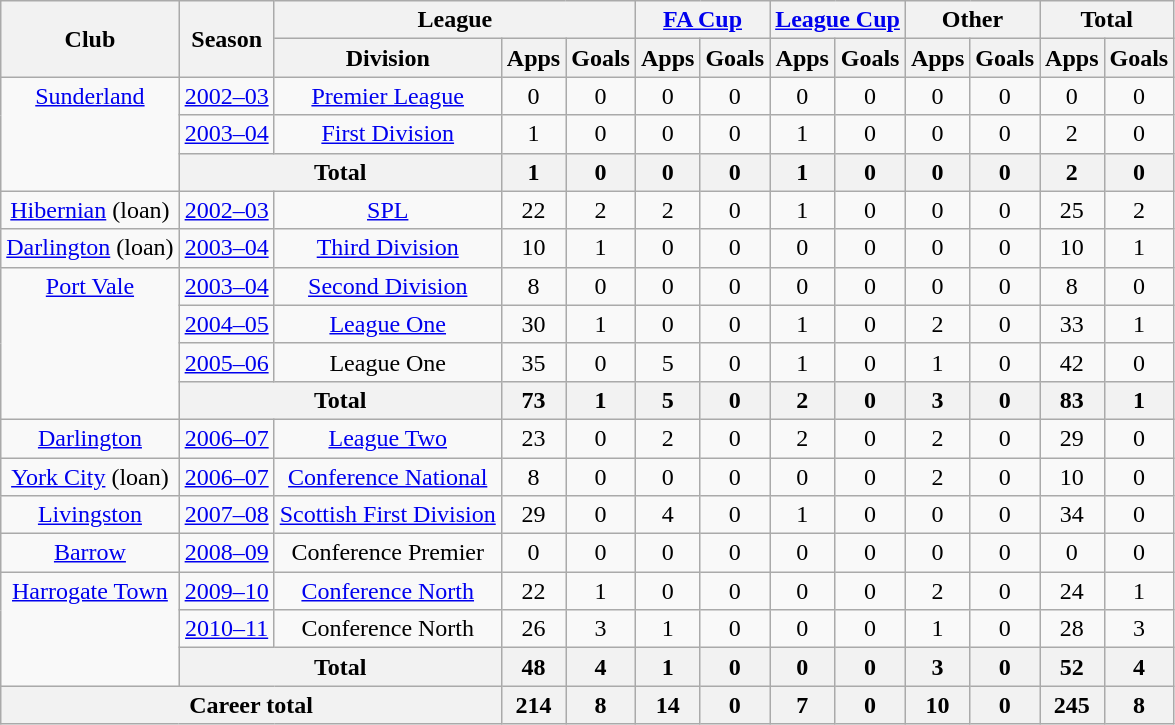<table class="wikitable" style="text-align:center">
<tr>
<th rowspan="2">Club</th>
<th rowspan="2">Season</th>
<th colspan="3">League</th>
<th colspan="2"><a href='#'>FA Cup</a></th>
<th colspan="2"><a href='#'>League Cup</a></th>
<th colspan="2">Other</th>
<th colspan="2">Total</th>
</tr>
<tr>
<th>Division</th>
<th>Apps</th>
<th>Goals</th>
<th>Apps</th>
<th>Goals</th>
<th>Apps</th>
<th>Goals</th>
<th>Apps</th>
<th>Goals</th>
<th>Apps</th>
<th>Goals</th>
</tr>
<tr>
<td rowspan="3" valign=top><a href='#'>Sunderland</a></td>
<td><a href='#'>2002–03</a></td>
<td><a href='#'>Premier League</a></td>
<td>0</td>
<td>0</td>
<td>0</td>
<td>0</td>
<td>0</td>
<td>0</td>
<td>0</td>
<td>0</td>
<td>0</td>
<td>0</td>
</tr>
<tr>
<td><a href='#'>2003–04</a></td>
<td><a href='#'>First Division</a></td>
<td>1</td>
<td>0</td>
<td>0</td>
<td>0</td>
<td>1</td>
<td>0</td>
<td>0</td>
<td>0</td>
<td>2</td>
<td>0</td>
</tr>
<tr>
<th colspan="2">Total</th>
<th>1</th>
<th>0</th>
<th>0</th>
<th>0</th>
<th>1</th>
<th>0</th>
<th>0</th>
<th>0</th>
<th>2</th>
<th>0</th>
</tr>
<tr>
<td rowspan="1" valign=top><a href='#'>Hibernian</a> (loan)</td>
<td><a href='#'>2002–03</a></td>
<td><a href='#'>SPL</a></td>
<td>22</td>
<td>2</td>
<td>2</td>
<td>0</td>
<td>1</td>
<td>0</td>
<td>0</td>
<td>0</td>
<td>25</td>
<td>2</td>
</tr>
<tr>
<td rowspan="1" valign=top><a href='#'>Darlington</a> (loan)</td>
<td><a href='#'>2003–04</a></td>
<td><a href='#'>Third Division</a></td>
<td>10</td>
<td>1</td>
<td>0</td>
<td>0</td>
<td>0</td>
<td>0</td>
<td>0</td>
<td>0</td>
<td>10</td>
<td>1</td>
</tr>
<tr>
<td rowspan="4" valign=top><a href='#'>Port Vale</a></td>
<td><a href='#'>2003–04</a></td>
<td><a href='#'>Second Division</a></td>
<td>8</td>
<td>0</td>
<td>0</td>
<td>0</td>
<td>0</td>
<td>0</td>
<td>0</td>
<td>0</td>
<td>8</td>
<td>0</td>
</tr>
<tr>
<td><a href='#'>2004–05</a></td>
<td><a href='#'>League One</a></td>
<td>30</td>
<td>1</td>
<td>0</td>
<td>0</td>
<td>1</td>
<td>0</td>
<td>2</td>
<td>0</td>
<td>33</td>
<td>1</td>
</tr>
<tr>
<td><a href='#'>2005–06</a></td>
<td>League One</td>
<td>35</td>
<td>0</td>
<td>5</td>
<td>0</td>
<td>1</td>
<td>0</td>
<td>1</td>
<td>0</td>
<td>42</td>
<td>0</td>
</tr>
<tr>
<th colspan="2">Total</th>
<th>73</th>
<th>1</th>
<th>5</th>
<th>0</th>
<th>2</th>
<th>0</th>
<th>3</th>
<th>0</th>
<th>83</th>
<th>1</th>
</tr>
<tr>
<td rowspan="1" valign=top><a href='#'>Darlington</a></td>
<td><a href='#'>2006–07</a></td>
<td><a href='#'>League Two</a></td>
<td>23</td>
<td>0</td>
<td>2</td>
<td>0</td>
<td>2</td>
<td>0</td>
<td>2</td>
<td>0</td>
<td>29</td>
<td>0</td>
</tr>
<tr>
<td rowspan="1" valign=top><a href='#'>York City</a> (loan)</td>
<td><a href='#'>2006–07</a></td>
<td><a href='#'>Conference National</a></td>
<td>8</td>
<td>0</td>
<td>0</td>
<td>0</td>
<td>0</td>
<td>0</td>
<td>2</td>
<td>0</td>
<td>10</td>
<td>0</td>
</tr>
<tr>
<td rowspan="1" valign=top><a href='#'>Livingston</a></td>
<td><a href='#'>2007–08</a></td>
<td><a href='#'>Scottish First Division</a></td>
<td>29</td>
<td>0</td>
<td>4</td>
<td>0</td>
<td>1</td>
<td>0</td>
<td>0</td>
<td>0</td>
<td>34</td>
<td>0</td>
</tr>
<tr>
<td rowspan="1" valign=top><a href='#'>Barrow</a></td>
<td><a href='#'>2008–09</a></td>
<td>Conference Premier</td>
<td>0</td>
<td>0</td>
<td>0</td>
<td>0</td>
<td>0</td>
<td>0</td>
<td>0</td>
<td>0</td>
<td>0</td>
<td>0</td>
</tr>
<tr>
<td rowspan="3" valign=top><a href='#'>Harrogate Town</a></td>
<td><a href='#'>2009–10</a></td>
<td><a href='#'>Conference North</a></td>
<td>22</td>
<td>1</td>
<td>0</td>
<td>0</td>
<td>0</td>
<td>0</td>
<td>2</td>
<td>0</td>
<td>24</td>
<td>1</td>
</tr>
<tr>
<td><a href='#'>2010–11</a></td>
<td>Conference North</td>
<td>26</td>
<td>3</td>
<td>1</td>
<td>0</td>
<td>0</td>
<td>0</td>
<td>1</td>
<td>0</td>
<td>28</td>
<td>3</td>
</tr>
<tr>
<th colspan="2">Total</th>
<th>48</th>
<th>4</th>
<th>1</th>
<th>0</th>
<th>0</th>
<th>0</th>
<th>3</th>
<th>0</th>
<th>52</th>
<th>4</th>
</tr>
<tr>
<th colspan="3">Career total</th>
<th>214</th>
<th>8</th>
<th>14</th>
<th>0</th>
<th>7</th>
<th>0</th>
<th>10</th>
<th>0</th>
<th>245</th>
<th>8</th>
</tr>
</table>
